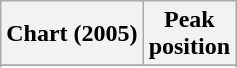<table class="wikitable sortable plainrowheaders" style="text-align:center">
<tr>
<th scope="col">Chart (2005)</th>
<th scope="col">Peak<br>position</th>
</tr>
<tr>
</tr>
<tr>
</tr>
<tr>
</tr>
<tr>
</tr>
</table>
